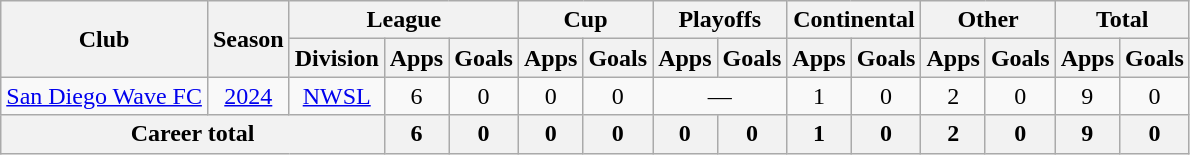<table class="wikitable" style="text-align: center;">
<tr>
<th rowspan="2">Club</th>
<th rowspan="2">Season</th>
<th colspan="3">League</th>
<th colspan="2">Cup</th>
<th colspan="2">Playoffs</th>
<th colspan="2">Continental</th>
<th colspan="2">Other</th>
<th colspan="2">Total</th>
</tr>
<tr>
<th>Division</th>
<th>Apps</th>
<th>Goals</th>
<th>Apps</th>
<th>Goals</th>
<th>Apps</th>
<th>Goals</th>
<th>Apps</th>
<th>Goals</th>
<th>Apps</th>
<th>Goals</th>
<th>Apps</th>
<th>Goals</th>
</tr>
<tr>
<td><a href='#'>San Diego Wave FC</a></td>
<td><a href='#'>2024</a></td>
<td><a href='#'>NWSL</a></td>
<td>6</td>
<td>0</td>
<td>0</td>
<td>0</td>
<td colspan="2">—</td>
<td>1</td>
<td>0</td>
<td>2</td>
<td>0</td>
<td>9</td>
<td>0</td>
</tr>
<tr>
<th colspan="3">Career total</th>
<th>6</th>
<th>0</th>
<th>0</th>
<th>0</th>
<th>0</th>
<th>0</th>
<th>1</th>
<th>0</th>
<th>2</th>
<th>0</th>
<th>9</th>
<th>0</th>
</tr>
</table>
